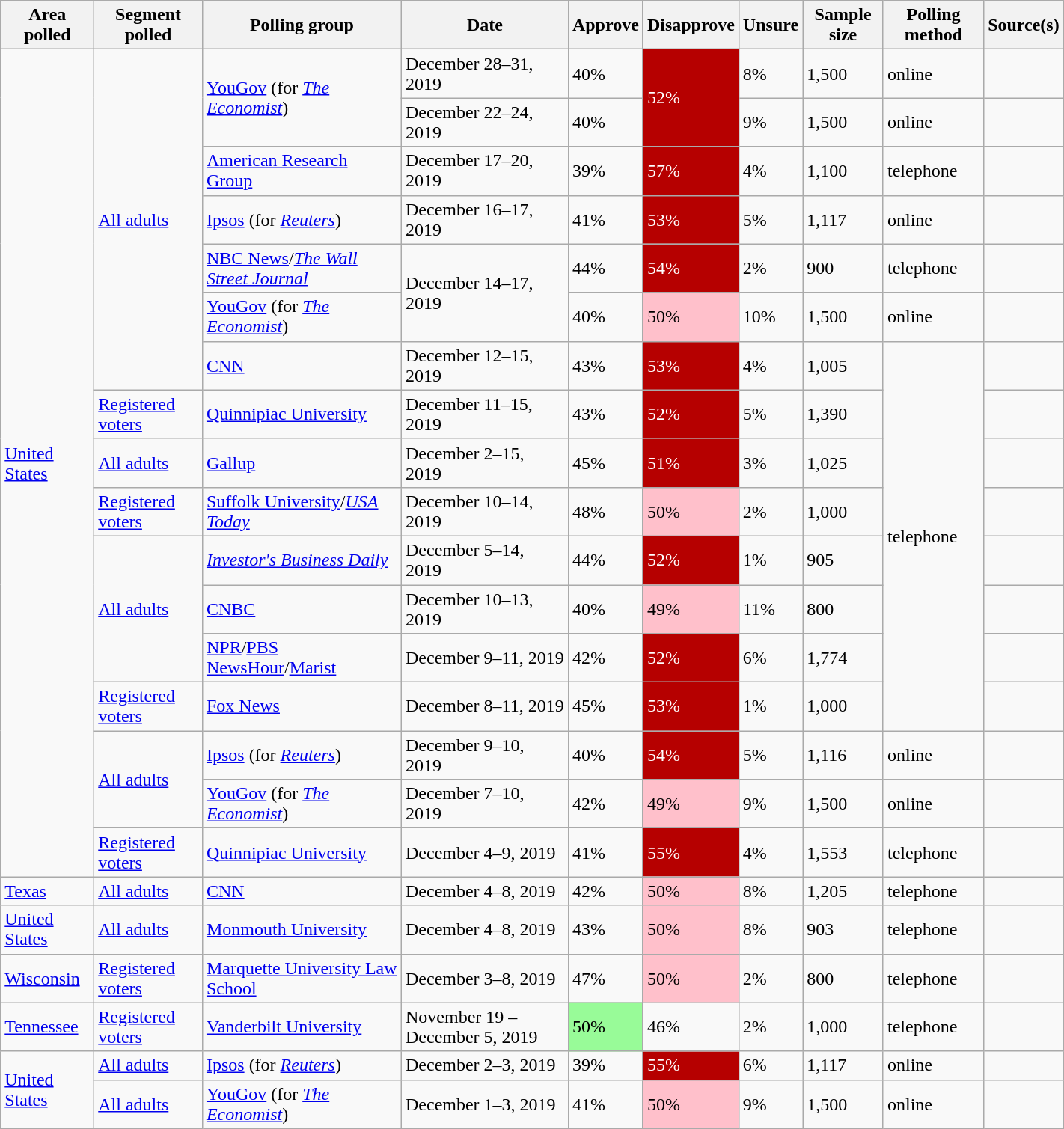<table class="wikitable sortable" style="width: 75%">
<tr>
<th>Area polled</th>
<th>Segment polled</th>
<th>Polling group</th>
<th>Date</th>
<th>Approve</th>
<th>Disapprove</th>
<th>Unsure</th>
<th>Sample size</th>
<th>Polling method</th>
<th>Source(s)</th>
</tr>
<tr>
<td rowspan="17"> <a href='#'>United States</a></td>
<td rowspan="7"><a href='#'>All adults</a></td>
<td rowspan="2"><a href='#'>YouGov</a> (for <em><a href='#'>The Economist</a></em>)</td>
<td>December 28–31, 2019</td>
<td>40%</td>
<td rowspan="2" style="background:#B60000; color: white">52%</td>
<td>8%</td>
<td>1,500</td>
<td>online</td>
<td></td>
</tr>
<tr>
<td>December 22–24, 2019</td>
<td>40%</td>
<td>9%</td>
<td>1,500</td>
<td>online</td>
<td></td>
</tr>
<tr>
<td><a href='#'>American Research Group</a></td>
<td>December 17–20, 2019</td>
<td>39%</td>
<td style="background:#B60000; color: white">57%</td>
<td>4%</td>
<td>1,100</td>
<td>telephone</td>
<td></td>
</tr>
<tr>
<td><a href='#'>Ipsos</a> (for <em><a href='#'>Reuters</a></em>)</td>
<td>December 16–17, 2019</td>
<td>41%</td>
<td style="background:#B60000; color: white">53%</td>
<td>5%</td>
<td>1,117</td>
<td>online</td>
<td></td>
</tr>
<tr>
<td><a href='#'>NBC News</a>/<em><a href='#'>The Wall Street Journal</a></em></td>
<td rowspan="2">December 14–17, 2019</td>
<td>44%</td>
<td style="background:#B60000; color: white">54%</td>
<td>2%</td>
<td>900</td>
<td>telephone</td>
<td></td>
</tr>
<tr>
<td><a href='#'>YouGov</a> (for <em><a href='#'>The Economist</a></em>)</td>
<td>40%</td>
<td style="background: pink; color: black">50%</td>
<td>10%</td>
<td>1,500</td>
<td>online</td>
<td></td>
</tr>
<tr>
<td><a href='#'>CNN</a></td>
<td>December 12–15, 2019</td>
<td>43%</td>
<td style="background:#B60000; color: white">53%</td>
<td>4%</td>
<td>1,005</td>
<td rowspan="8">telephone</td>
<td></td>
</tr>
<tr>
<td><a href='#'>Registered voters</a></td>
<td><a href='#'>Quinnipiac University</a></td>
<td>December 11–15, 2019</td>
<td>43%</td>
<td style="background:#B60000; color: white">52%</td>
<td>5%</td>
<td>1,390</td>
<td></td>
</tr>
<tr>
<td><a href='#'>All adults</a></td>
<td><a href='#'>Gallup</a></td>
<td>December 2–15, 2019</td>
<td>45%</td>
<td style="background:#B60000; color: white">51%</td>
<td>3%</td>
<td>1,025</td>
<td></td>
</tr>
<tr>
<td><a href='#'>Registered voters</a></td>
<td><a href='#'>Suffolk University</a>/<em><a href='#'>USA Today</a></em></td>
<td>December 10–14, 2019</td>
<td>48%</td>
<td style="background: pink; color: black">50%</td>
<td>2%</td>
<td>1,000</td>
<td></td>
</tr>
<tr>
<td rowspan="3"><a href='#'>All adults</a></td>
<td><em><a href='#'>Investor's Business Daily</a></em></td>
<td>December 5–14, 2019</td>
<td>44%</td>
<td style="background:#B60000; color: white">52%</td>
<td>1%</td>
<td>905</td>
<td></td>
</tr>
<tr>
<td><a href='#'>CNBC</a></td>
<td>December 10–13, 2019</td>
<td>40%</td>
<td style="background: pink; color: black">49%</td>
<td>11%</td>
<td>800</td>
<td></td>
</tr>
<tr>
<td><a href='#'>NPR</a>/<a href='#'>PBS NewsHour</a>/<a href='#'>Marist</a></td>
<td>December 9–11, 2019</td>
<td>42%</td>
<td style="background:#B60000; color: white">52%</td>
<td>6%</td>
<td>1,774</td>
<td></td>
</tr>
<tr>
<td><a href='#'>Registered voters</a></td>
<td><a href='#'>Fox News</a></td>
<td>December 8–11, 2019</td>
<td>45%</td>
<td style="background:#B60000; color: white">53%</td>
<td>1%</td>
<td>1,000</td>
<td></td>
</tr>
<tr>
<td rowspan="2"><a href='#'>All adults</a></td>
<td><a href='#'>Ipsos</a> (for <em><a href='#'>Reuters</a></em>)</td>
<td>December 9–10, 2019</td>
<td>40%</td>
<td style="background:#B60000; color: white">54%</td>
<td>5%</td>
<td>1,116</td>
<td>online</td>
<td></td>
</tr>
<tr>
<td><a href='#'>YouGov</a> (for <em><a href='#'>The Economist</a></em>)</td>
<td>December 7–10, 2019</td>
<td>42%</td>
<td style="background: pink; color: black">49%</td>
<td>9%</td>
<td>1,500</td>
<td>online</td>
<td></td>
</tr>
<tr>
<td><a href='#'>Registered voters</a></td>
<td><a href='#'>Quinnipiac University</a></td>
<td>December 4–9, 2019</td>
<td>41%</td>
<td style="background:#B60000; color: white">55%</td>
<td>4%</td>
<td>1,553</td>
<td>telephone</td>
<td></td>
</tr>
<tr>
<td> <a href='#'>Texas</a></td>
<td><a href='#'>All adults</a></td>
<td><a href='#'>CNN</a></td>
<td>December 4–8, 2019</td>
<td>42%</td>
<td style="background: pink; color: black">50%</td>
<td>8%</td>
<td>1,205</td>
<td>telephone</td>
<td></td>
</tr>
<tr>
<td> <a href='#'>United States</a></td>
<td><a href='#'>All adults</a></td>
<td><a href='#'>Monmouth University</a></td>
<td>December 4–8, 2019</td>
<td>43%</td>
<td style="background: pink; color: black">50%</td>
<td>8%</td>
<td>903</td>
<td>telephone</td>
<td></td>
</tr>
<tr>
<td> <a href='#'>Wisconsin</a></td>
<td><a href='#'>Registered voters</a></td>
<td><a href='#'>Marquette University Law School</a></td>
<td>December 3–8, 2019</td>
<td>47%</td>
<td style="background: pink; color: black">50%</td>
<td>2%</td>
<td>800</td>
<td>telephone</td>
<td></td>
</tr>
<tr>
<td> <a href='#'>Tennessee</a></td>
<td><a href='#'>Registered voters</a></td>
<td><a href='#'>Vanderbilt University</a></td>
<td>November 19 – December 5, 2019</td>
<td style="background: PaleGreen; color: black">50%</td>
<td>46%</td>
<td>2%</td>
<td>1,000</td>
<td>telephone</td>
<td></td>
</tr>
<tr>
<td rowspan="2"> <a href='#'>United States</a></td>
<td><a href='#'>All adults</a></td>
<td><a href='#'>Ipsos</a> (for <em><a href='#'>Reuters</a></em>)</td>
<td>December 2–3, 2019</td>
<td>39%</td>
<td style="background:#B60000; color: white">55%</td>
<td>6%</td>
<td>1,117</td>
<td>online</td>
<td></td>
</tr>
<tr>
<td><a href='#'>All adults</a></td>
<td><a href='#'>YouGov</a> (for <em><a href='#'>The Economist</a></em>)</td>
<td>December 1–3, 2019</td>
<td>41%</td>
<td style="background: pink; color: black">50%</td>
<td>9%</td>
<td>1,500</td>
<td>online</td>
<td></td>
</tr>
</table>
